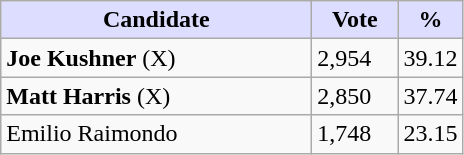<table class="wikitable">
<tr>
<th style="background:#ddf; width:200px;">Candidate</th>
<th style="background:#ddf; width:50px;">Vote</th>
<th style="background:#ddf; width:30px;">%</th>
</tr>
<tr>
<td><strong>Joe Kushner</strong> (X)</td>
<td>2,954</td>
<td>39.12</td>
</tr>
<tr>
<td><strong>Matt Harris</strong> (X)</td>
<td>2,850</td>
<td>37.74</td>
</tr>
<tr>
<td>Emilio Raimondo</td>
<td>1,748</td>
<td>23.15</td>
</tr>
</table>
